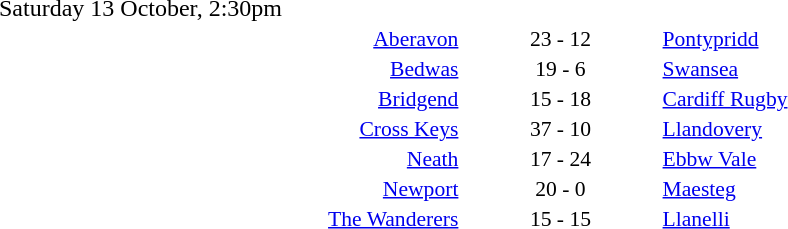<table style="width:70%;" cellspacing="1">
<tr>
<th width=35%></th>
<th width=15%></th>
<th></th>
</tr>
<tr>
<td>Saturday 13 October, 2:30pm</td>
</tr>
<tr style=font-size:90%>
<td align=right><a href='#'>Aberavon</a></td>
<td align=center>23 - 12</td>
<td><a href='#'>Pontypridd</a></td>
</tr>
<tr style=font-size:90%>
<td align=right><a href='#'>Bedwas</a></td>
<td align=center>19 - 6</td>
<td><a href='#'>Swansea</a></td>
</tr>
<tr style=font-size:90%>
<td align=right><a href='#'>Bridgend</a></td>
<td align=center>15 - 18</td>
<td><a href='#'>Cardiff Rugby</a></td>
</tr>
<tr style=font-size:90%>
<td align=right><a href='#'>Cross Keys</a></td>
<td align=center>37 - 10</td>
<td><a href='#'>Llandovery</a></td>
</tr>
<tr style=font-size:90%>
<td align=right><a href='#'>Neath</a></td>
<td align=center>17 - 24</td>
<td><a href='#'>Ebbw Vale</a></td>
</tr>
<tr style=font-size:90%>
<td align=right><a href='#'>Newport</a></td>
<td align=center>20 - 0</td>
<td><a href='#'>Maesteg</a></td>
</tr>
<tr style=font-size:90%>
<td align=right><a href='#'>The Wanderers</a></td>
<td align=center>15 - 15</td>
<td><a href='#'>Llanelli</a></td>
</tr>
</table>
